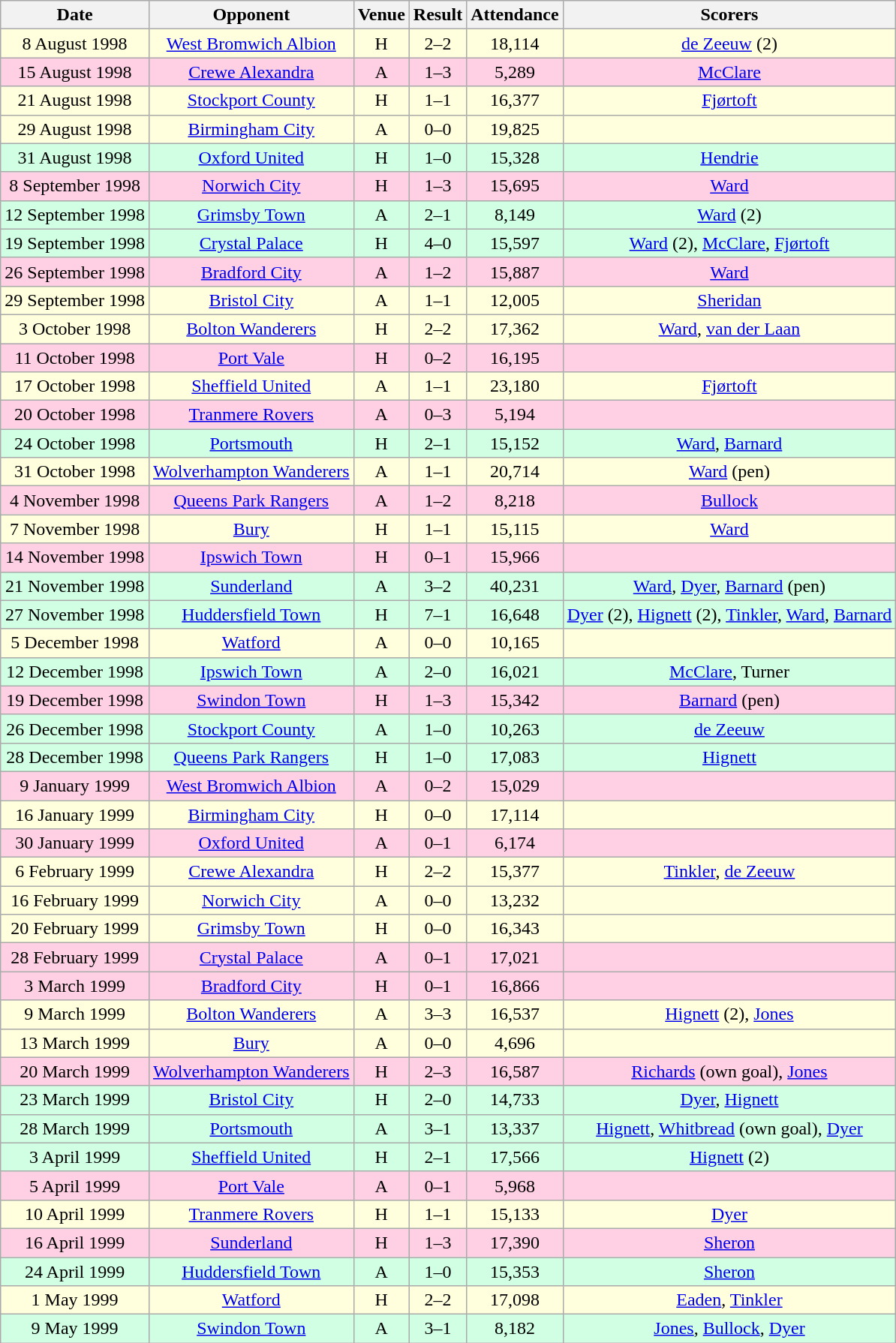<table class="wikitable sortable" style="font-size:100%; text-align:center">
<tr>
<th>Date</th>
<th>Opponent</th>
<th>Venue</th>
<th>Result</th>
<th>Attendance</th>
<th>Scorers</th>
</tr>
<tr style="background-color: #ffffdd;">
<td>8 August 1998</td>
<td><a href='#'>West Bromwich Albion</a></td>
<td>H</td>
<td>2–2</td>
<td>18,114</td>
<td><a href='#'>de Zeeuw</a> (2)</td>
</tr>
<tr style="background-color: #ffd0e3;">
<td>15 August 1998</td>
<td><a href='#'>Crewe Alexandra</a></td>
<td>A</td>
<td>1–3</td>
<td>5,289</td>
<td><a href='#'>McClare</a></td>
</tr>
<tr style="background-color: #ffffdd;">
<td>21 August 1998</td>
<td><a href='#'>Stockport County</a></td>
<td>H</td>
<td>1–1</td>
<td>16,377</td>
<td><a href='#'>Fjørtoft</a></td>
</tr>
<tr style="background-color: #ffffdd;">
<td>29 August 1998</td>
<td><a href='#'>Birmingham City</a></td>
<td>A</td>
<td>0–0</td>
<td>19,825</td>
<td></td>
</tr>
<tr style="background-color: #d0ffe3;">
<td>31 August 1998</td>
<td><a href='#'>Oxford United</a></td>
<td>H</td>
<td>1–0</td>
<td>15,328</td>
<td><a href='#'>Hendrie</a></td>
</tr>
<tr style="background-color: #ffd0e3;">
<td>8 September 1998</td>
<td><a href='#'>Norwich City</a></td>
<td>H</td>
<td>1–3</td>
<td>15,695</td>
<td><a href='#'>Ward</a></td>
</tr>
<tr style="background-color: #d0ffe3;">
<td>12 September 1998</td>
<td><a href='#'>Grimsby Town</a></td>
<td>A</td>
<td>2–1</td>
<td>8,149</td>
<td><a href='#'>Ward</a> (2)</td>
</tr>
<tr style="background-color: #d0ffe3;">
<td>19 September 1998</td>
<td><a href='#'>Crystal Palace</a></td>
<td>H</td>
<td>4–0</td>
<td>15,597</td>
<td><a href='#'>Ward</a> (2), <a href='#'>McClare</a>, <a href='#'>Fjørtoft</a></td>
</tr>
<tr style="background-color: #ffd0e3;">
<td>26 September 1998</td>
<td><a href='#'>Bradford City</a></td>
<td>A</td>
<td>1–2</td>
<td>15,887</td>
<td><a href='#'>Ward</a></td>
</tr>
<tr style="background-color: #ffffdd;">
<td>29 September 1998</td>
<td><a href='#'>Bristol City</a></td>
<td>A</td>
<td>1–1</td>
<td>12,005</td>
<td><a href='#'>Sheridan</a></td>
</tr>
<tr style="background-color: #ffffdd;">
<td>3 October 1998</td>
<td><a href='#'>Bolton Wanderers</a></td>
<td>H</td>
<td>2–2</td>
<td>17,362</td>
<td><a href='#'>Ward</a>, <a href='#'>van der Laan</a></td>
</tr>
<tr style="background-color: #ffd0e3;">
<td>11 October 1998</td>
<td><a href='#'>Port Vale</a></td>
<td>H</td>
<td>0–2</td>
<td>16,195</td>
<td></td>
</tr>
<tr style="background-color: #ffffdd;">
<td>17 October 1998</td>
<td><a href='#'>Sheffield United</a></td>
<td>A</td>
<td>1–1</td>
<td>23,180</td>
<td><a href='#'>Fjørtoft</a></td>
</tr>
<tr style="background-color: #ffd0e3;">
<td>20 October 1998</td>
<td><a href='#'>Tranmere Rovers</a></td>
<td>A</td>
<td>0–3</td>
<td>5,194</td>
<td></td>
</tr>
<tr style="background-color: #d0ffe3;">
<td>24 October 1998</td>
<td><a href='#'>Portsmouth</a></td>
<td>H</td>
<td>2–1</td>
<td>15,152</td>
<td><a href='#'>Ward</a>, <a href='#'>Barnard</a></td>
</tr>
<tr style="background-color: #ffffdd;">
<td>31 October 1998</td>
<td><a href='#'>Wolverhampton Wanderers</a></td>
<td>A</td>
<td>1–1</td>
<td>20,714</td>
<td><a href='#'>Ward</a> (pen)</td>
</tr>
<tr style="background-color: #ffd0e3;">
<td>4 November 1998</td>
<td><a href='#'>Queens Park Rangers</a></td>
<td>A</td>
<td>1–2</td>
<td>8,218</td>
<td><a href='#'>Bullock</a></td>
</tr>
<tr style="background-color: #ffffdd;">
<td>7 November 1998</td>
<td><a href='#'>Bury</a></td>
<td>H</td>
<td>1–1</td>
<td>15,115</td>
<td><a href='#'>Ward</a></td>
</tr>
<tr style="background-color: #ffd0e3;">
<td>14 November 1998</td>
<td><a href='#'>Ipswich Town</a></td>
<td>H</td>
<td>0–1</td>
<td>15,966</td>
<td></td>
</tr>
<tr style="background-color: #d0ffe3;">
<td>21 November 1998</td>
<td><a href='#'>Sunderland</a></td>
<td>A</td>
<td>3–2</td>
<td>40,231</td>
<td><a href='#'>Ward</a>, <a href='#'>Dyer</a>, <a href='#'>Barnard</a> (pen)</td>
</tr>
<tr style="background-color: #d0ffe3;">
<td>27 November 1998</td>
<td><a href='#'>Huddersfield Town</a></td>
<td>H</td>
<td>7–1</td>
<td>16,648</td>
<td><a href='#'>Dyer</a> (2), <a href='#'>Hignett</a> (2), <a href='#'>Tinkler</a>, <a href='#'>Ward</a>, <a href='#'>Barnard</a></td>
</tr>
<tr style="background-color: #ffffdd;">
<td>5 December 1998</td>
<td><a href='#'>Watford</a></td>
<td>A</td>
<td>0–0</td>
<td>10,165</td>
<td></td>
</tr>
<tr style="background-color: #d0ffe3;">
<td>12 December 1998</td>
<td><a href='#'>Ipswich Town</a></td>
<td>A</td>
<td>2–0</td>
<td>16,021</td>
<td><a href='#'>McClare</a>, Turner</td>
</tr>
<tr style="background-color: #ffd0e3;">
<td>19 December 1998</td>
<td><a href='#'>Swindon Town</a></td>
<td>H</td>
<td>1–3</td>
<td>15,342</td>
<td><a href='#'>Barnard</a> (pen)</td>
</tr>
<tr style="background-color: #d0ffe3;">
<td>26 December 1998</td>
<td><a href='#'>Stockport County</a></td>
<td>A</td>
<td>1–0</td>
<td>10,263</td>
<td><a href='#'>de Zeeuw</a></td>
</tr>
<tr style="background-color: #d0ffe3;">
<td>28 December 1998</td>
<td><a href='#'>Queens Park Rangers</a></td>
<td>H</td>
<td>1–0</td>
<td>17,083</td>
<td><a href='#'>Hignett</a></td>
</tr>
<tr style="background-color: #ffd0e3;">
<td>9 January 1999</td>
<td><a href='#'>West Bromwich Albion</a></td>
<td>A</td>
<td>0–2</td>
<td>15,029</td>
<td></td>
</tr>
<tr style="background-color: #ffffdd;">
<td>16 January 1999</td>
<td><a href='#'>Birmingham City</a></td>
<td>H</td>
<td>0–0</td>
<td>17,114</td>
<td></td>
</tr>
<tr style="background-color: #ffd0e3;">
<td>30 January 1999</td>
<td><a href='#'>Oxford United</a></td>
<td>A</td>
<td>0–1</td>
<td>6,174</td>
<td></td>
</tr>
<tr style="background-color: #ffffdd;">
<td>6 February 1999</td>
<td><a href='#'>Crewe Alexandra</a></td>
<td>H</td>
<td>2–2</td>
<td>15,377</td>
<td><a href='#'>Tinkler</a>, <a href='#'>de Zeeuw</a></td>
</tr>
<tr style="background-color: #ffffdd;">
<td>16 February 1999</td>
<td><a href='#'>Norwich City</a></td>
<td>A</td>
<td>0–0</td>
<td>13,232</td>
<td></td>
</tr>
<tr style="background-color: #ffffdd;">
<td>20 February 1999</td>
<td><a href='#'>Grimsby Town</a></td>
<td>H</td>
<td>0–0</td>
<td>16,343</td>
<td></td>
</tr>
<tr style="background-color: #ffd0e3;">
<td>28 February 1999</td>
<td><a href='#'>Crystal Palace</a></td>
<td>A</td>
<td>0–1</td>
<td>17,021</td>
<td></td>
</tr>
<tr style="background-color: #ffd0e3;">
<td>3 March 1999</td>
<td><a href='#'>Bradford City</a></td>
<td>H</td>
<td>0–1</td>
<td>16,866</td>
<td></td>
</tr>
<tr style="background-color: #ffffdd;">
<td>9 March 1999</td>
<td><a href='#'>Bolton Wanderers</a></td>
<td>A</td>
<td>3–3</td>
<td>16,537</td>
<td><a href='#'>Hignett</a> (2), <a href='#'>Jones</a></td>
</tr>
<tr style="background-color: #ffffdd;">
<td>13 March 1999</td>
<td><a href='#'>Bury</a></td>
<td>A</td>
<td>0–0</td>
<td>4,696</td>
<td></td>
</tr>
<tr style="background-color: #ffd0e3;">
<td>20 March 1999</td>
<td><a href='#'>Wolverhampton Wanderers</a></td>
<td>H</td>
<td>2–3</td>
<td>16,587</td>
<td><a href='#'>Richards</a> (own goal), <a href='#'>Jones</a></td>
</tr>
<tr style="background-color: #d0ffe3;">
<td>23 March 1999</td>
<td><a href='#'>Bristol City</a></td>
<td>H</td>
<td>2–0</td>
<td>14,733</td>
<td><a href='#'>Dyer</a>, <a href='#'>Hignett</a></td>
</tr>
<tr style="background-color: #d0ffe3;">
<td>28 March 1999</td>
<td><a href='#'>Portsmouth</a></td>
<td>A</td>
<td>3–1</td>
<td>13,337</td>
<td><a href='#'>Hignett</a>, <a href='#'>Whitbread</a> (own goal), <a href='#'>Dyer</a></td>
</tr>
<tr style="background-color: #d0ffe3;">
<td>3 April 1999</td>
<td><a href='#'>Sheffield United</a></td>
<td>H</td>
<td>2–1</td>
<td>17,566</td>
<td><a href='#'>Hignett</a> (2)</td>
</tr>
<tr style="background-color: #ffd0e3;">
<td>5 April 1999</td>
<td><a href='#'>Port Vale</a></td>
<td>A</td>
<td>0–1</td>
<td>5,968</td>
<td></td>
</tr>
<tr style="background-color: #ffffdd;">
<td>10 April 1999</td>
<td><a href='#'>Tranmere Rovers</a></td>
<td>H</td>
<td>1–1</td>
<td>15,133</td>
<td><a href='#'>Dyer</a></td>
</tr>
<tr style="background-color: #ffd0e3;">
<td>16 April 1999</td>
<td><a href='#'>Sunderland</a></td>
<td>H</td>
<td>1–3</td>
<td>17,390</td>
<td><a href='#'>Sheron</a></td>
</tr>
<tr style="background-color: #d0ffe3;">
<td>24 April 1999</td>
<td><a href='#'>Huddersfield Town</a></td>
<td>A</td>
<td>1–0</td>
<td>15,353</td>
<td><a href='#'>Sheron</a></td>
</tr>
<tr style="background-color: #ffffdd;">
<td>1 May 1999</td>
<td><a href='#'>Watford</a></td>
<td>H</td>
<td>2–2</td>
<td>17,098</td>
<td><a href='#'>Eaden</a>, <a href='#'>Tinkler</a></td>
</tr>
<tr style="background-color: #d0ffe3;">
<td>9 May 1999</td>
<td><a href='#'>Swindon Town</a></td>
<td>A</td>
<td>3–1</td>
<td>8,182</td>
<td><a href='#'>Jones</a>, <a href='#'>Bullock</a>, <a href='#'>Dyer</a></td>
</tr>
</table>
